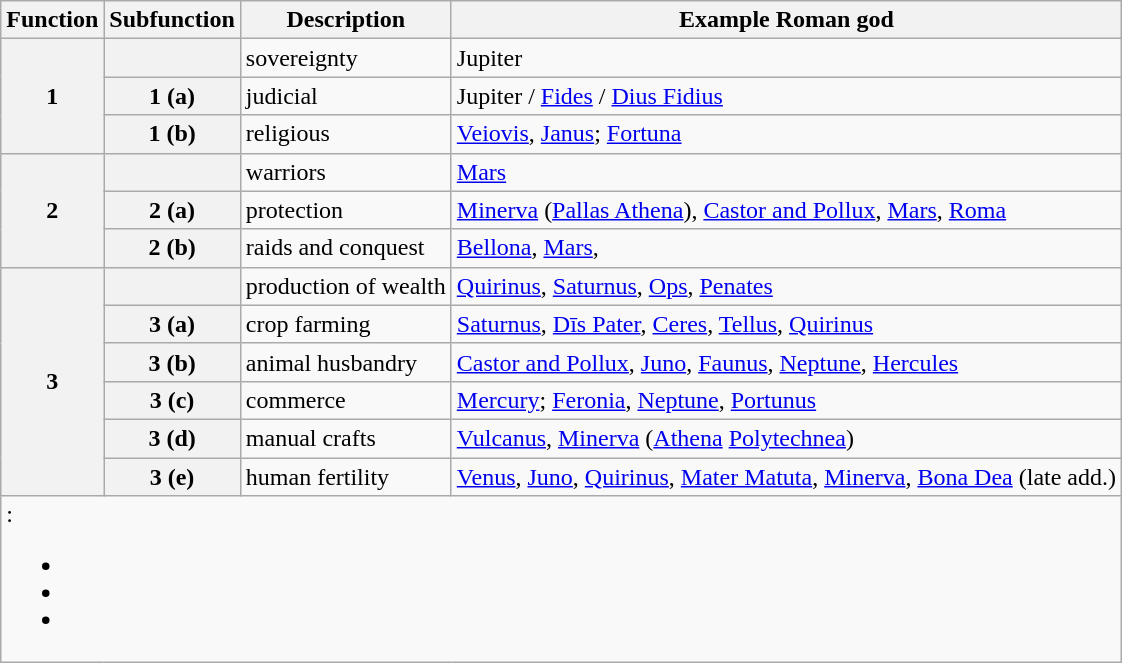<table class=wikitable>
<tr style="vertical-align:bottom;">
<th>Function</th>
<th>Subfunction</th>
<th>Description</th>
<th>Example Roman god</th>
</tr>
<tr>
<th rowspan="3;" style="vertical-align:center;">1</th>
<th></th>
<td style="vertical-align:top;">sovereignty</td>
<td style="vertical-align:top;">Jupiter</td>
</tr>
<tr style="vertical-align:top;">
<th>1 (a)</th>
<td>judicial</td>
<td>Jupiter / <a href='#'>Fides</a> / <a href='#'>Dius Fidius</a></td>
</tr>
<tr style="vertical-align:top;">
<th>1 (b)</th>
<td>religious</td>
<td><a href='#'>Veiovis</a>, <a href='#'>Janus</a>; <a href='#'>Fortuna</a></td>
</tr>
<tr>
<th rowspan="3;" style="vertical-align:center;">2</th>
<th></th>
<td style="vertical-align:top;">warriors</td>
<td style="vertical-align:top;"><a href='#'>Mars</a></td>
</tr>
<tr style="vertical-align:top;">
<th>2 (a)</th>
<td>protection</td>
<td><a href='#'>Minerva</a> (<a href='#'>Pallas Athena</a>), <a href='#'>Castor and Pollux</a>, <a href='#'>Mars</a>, <a href='#'>Roma</a></td>
</tr>
<tr style="vertical-align:top;">
<th>2 (b)</th>
<td>raids and conquest</td>
<td><a href='#'>Bellona</a>, <a href='#'>Mars</a>,</td>
</tr>
<tr>
<th rowspan="6;" style="vertical-align:center;">3</th>
<th></th>
<td style="vertical-align:top;">production of wealth</td>
<td style="vertical-align:top;"><a href='#'>Quirinus</a>, <a href='#'>Saturnus</a>, <a href='#'>Ops</a>, <a href='#'>Penates</a></td>
</tr>
<tr style="vertical-align:top;">
<th>3 (a)</th>
<td style="vertical-align:top;">crop farming</td>
<td style="vertical-align:top;"><a href='#'>Saturnus</a>, <a href='#'>Dīs Pater</a>, <a href='#'>Ceres</a>, <a href='#'>Tellus</a>, <a href='#'>Quirinus</a></td>
</tr>
<tr style="vertical-align:top;">
<th>3 (b)</th>
<td>animal husbandry</td>
<td><a href='#'>Castor and Pollux</a>, <a href='#'>Juno</a>, <a href='#'>Faunus</a>, <a href='#'>Neptune</a>, <a href='#'>Hercules</a></td>
</tr>
<tr style="vertical-align:top;">
<th>3 (c)</th>
<td>commerce</td>
<td><a href='#'>Mercury</a>; <a href='#'>Feronia</a>, <a href='#'>Neptune</a>, <a href='#'>Portunus</a></td>
</tr>
<tr style="vertical-align:top;">
<th>3 (d)</th>
<td>manual crafts</td>
<td><a href='#'>Vulcanus</a>, <a href='#'>Minerva</a> (<a href='#'>Athena</a> <a href='#'>Polytechnea</a>)</td>
</tr>
<tr style="vertical-align:top;">
<th>3 (e)</th>
<td>human fertility</td>
<td><a href='#'>Venus</a>, <a href='#'>Juno</a>, <a href='#'>Quirinus</a>, <a href='#'>Mater Matuta</a>, <a href='#'>Minerva</a>, <a href='#'>Bona Dea</a> (late add.)</td>
</tr>
<tr style="vertical-align:top;">
<td colspan="4;"><strong></strong>:<br><ul><li></li><li></li><li></li></ul></td>
</tr>
</table>
